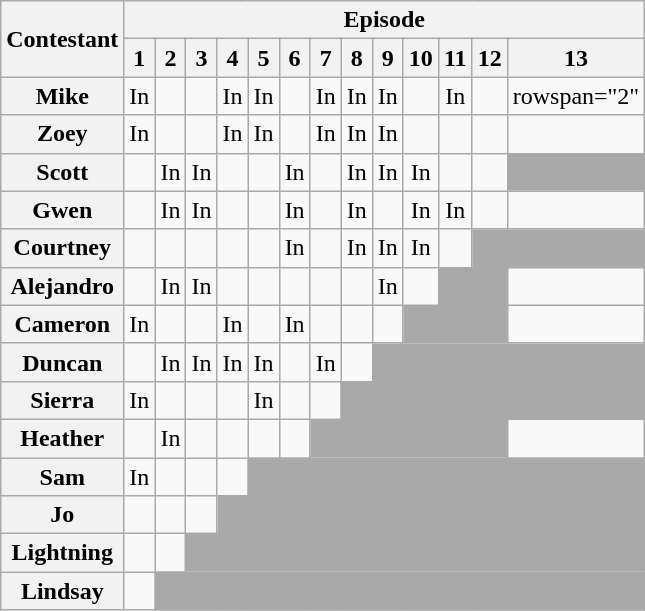<table class="wikitable" style="text-align: center;">
<tr>
<th rowspan="2">Contestant</th>
<th colspan="100%">Episode</th>
</tr>
<tr>
<th>1</th>
<th>2</th>
<th>3</th>
<th>4</th>
<th>5</th>
<th>6</th>
<th>7</th>
<th>8</th>
<th>9</th>
<th>10</th>
<th>11</th>
<th>12</th>
<th>13</th>
</tr>
<tr>
<th scope="row">Mike</th>
<td>In</td>
<td></td>
<td></td>
<td>In</td>
<td>In</td>
<td></td>
<td>In</td>
<td>In</td>
<td>In</td>
<td></td>
<td>In</td>
<td></td>
<td>rowspan="2" </td>
</tr>
<tr>
<th scope="row">Zoey</th>
<td>In</td>
<td></td>
<td></td>
<td>In</td>
<td>In</td>
<td></td>
<td>In</td>
<td>In</td>
<td>In</td>
<td></td>
<td></td>
<td></td>
</tr>
<tr>
<th scope="row">Scott</th>
<td></td>
<td>In</td>
<td>In</td>
<td></td>
<td></td>
<td>In</td>
<td></td>
<td>In</td>
<td>In</td>
<td>In</td>
<td></td>
<td></td>
<td colspan="100%" style="background:darkgray; border:none;"></td>
</tr>
<tr>
<th scope="row">Gwen</th>
<td></td>
<td>In</td>
<td>In</td>
<td></td>
<td></td>
<td>In</td>
<td></td>
<td>In</td>
<td></td>
<td>In</td>
<td>In</td>
<td></td>
<td></td>
</tr>
<tr>
<th scope="row">Courtney</th>
<td></td>
<td></td>
<td></td>
<td></td>
<td></td>
<td>In</td>
<td></td>
<td>In</td>
<td>In</td>
<td>In</td>
<td></td>
<td colspan="100%" style="background:darkgray; border:none;"></td>
</tr>
<tr>
<th scope="row">Alejandro</th>
<td></td>
<td>In</td>
<td>In</td>
<td></td>
<td></td>
<td></td>
<td></td>
<td></td>
<td>In</td>
<td></td>
<td colspan="2" style="background:darkgray; border:none;"></td>
<td></td>
</tr>
<tr>
<th scope="row">Cameron</th>
<td>In</td>
<td></td>
<td></td>
<td>In</td>
<td></td>
<td>In</td>
<td></td>
<td></td>
<td></td>
<td colspan="3" style="background:darkgray; border:none;"></td>
<td></td>
</tr>
<tr>
<th scope="row">Duncan</th>
<td></td>
<td>In</td>
<td>In</td>
<td>In</td>
<td>In</td>
<td></td>
<td>In</td>
<td></td>
<td colspan="100%" style="background:darkgray; border:none;"></td>
</tr>
<tr>
<th scope="row">Sierra</th>
<td>In</td>
<td></td>
<td></td>
<td></td>
<td>In</td>
<td></td>
<td></td>
<td colspan="100%" style="background:darkgray; border:none;"></td>
</tr>
<tr>
<th scope="row">Heather</th>
<td></td>
<td>In</td>
<td></td>
<td></td>
<td></td>
<td></td>
<td colspan="6" style="background:darkgray; border:none;"></td>
<td></td>
</tr>
<tr>
<th scope="row">Sam</th>
<td>In</td>
<td></td>
<td></td>
<td></td>
<td colspan="100%" style="background:darkgray; border:none;"></td>
</tr>
<tr>
<th scope="row">Jo</th>
<td></td>
<td></td>
<td></td>
<td colspan="100%" style="background:darkgray; border:none;"></td>
</tr>
<tr>
<th scope="row">Lightning</th>
<td></td>
<td></td>
<td colspan="100%" style="background:darkgray; border:none;"></td>
</tr>
<tr>
<th scope="row">Lindsay</th>
<td></td>
<td colspan="100%" style="background:darkgray; border:none;"></td>
</tr>
</table>
